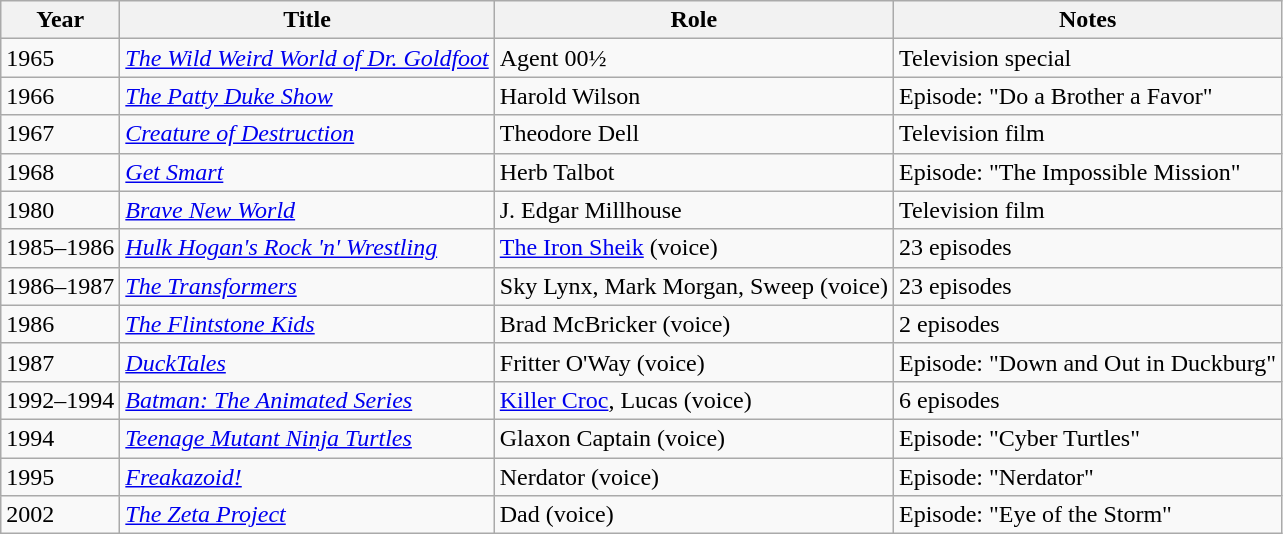<table class="wikitable sortable">
<tr>
<th>Year</th>
<th>Title</th>
<th>Role</th>
<th>Notes</th>
</tr>
<tr>
<td>1965</td>
<td><em><a href='#'>The Wild Weird World of Dr. Goldfoot</a></em></td>
<td>Agent 00½</td>
<td>Television special</td>
</tr>
<tr>
<td>1966</td>
<td><em><a href='#'>The Patty Duke Show</a></em></td>
<td>Harold Wilson</td>
<td>Episode: "Do a Brother a Favor"</td>
</tr>
<tr>
<td>1967</td>
<td><em><a href='#'>Creature of Destruction</a></em></td>
<td>Theodore Dell</td>
<td>Television film</td>
</tr>
<tr>
<td>1968</td>
<td><em><a href='#'>Get Smart</a></em></td>
<td>Herb Talbot</td>
<td>Episode: "The Impossible Mission"</td>
</tr>
<tr>
<td>1980</td>
<td><em><a href='#'>Brave New World</a></em></td>
<td>J. Edgar Millhouse</td>
<td>Television film</td>
</tr>
<tr>
<td>1985–1986</td>
<td><em><a href='#'>Hulk Hogan's Rock 'n' Wrestling</a></em></td>
<td><a href='#'>The Iron Sheik</a> (voice)</td>
<td>23 episodes</td>
</tr>
<tr>
<td>1986–1987</td>
<td><em><a href='#'>The Transformers</a></em></td>
<td>Sky Lynx, Mark Morgan, Sweep (voice)</td>
<td>23 episodes</td>
</tr>
<tr>
<td>1986</td>
<td><em><a href='#'>The Flintstone Kids</a></em></td>
<td>Brad McBricker (voice)</td>
<td>2 episodes</td>
</tr>
<tr>
<td>1987</td>
<td><em><a href='#'>DuckTales</a></em></td>
<td>Fritter O'Way (voice)</td>
<td>Episode: "Down and Out in Duckburg"</td>
</tr>
<tr>
<td>1992–1994</td>
<td><em><a href='#'>Batman: The Animated Series</a></em></td>
<td><a href='#'>Killer Croc</a>, Lucas (voice)</td>
<td>6 episodes</td>
</tr>
<tr>
<td>1994</td>
<td><em><a href='#'>Teenage Mutant Ninja Turtles</a></em></td>
<td>Glaxon Captain (voice)</td>
<td>Episode: "Cyber Turtles"</td>
</tr>
<tr>
<td>1995</td>
<td><em><a href='#'>Freakazoid!</a></em></td>
<td>Nerdator (voice)</td>
<td>Episode: "Nerdator"</td>
</tr>
<tr>
<td>2002</td>
<td><em><a href='#'>The Zeta Project</a></em></td>
<td>Dad (voice)</td>
<td>Episode: "Eye of the Storm"</td>
</tr>
</table>
